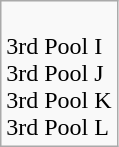<table class="wikitable">
<tr>
<td><br>3rd Pool I<br>
3rd Pool J<br>
3rd Pool K<br>
3rd Pool L</td>
</tr>
</table>
